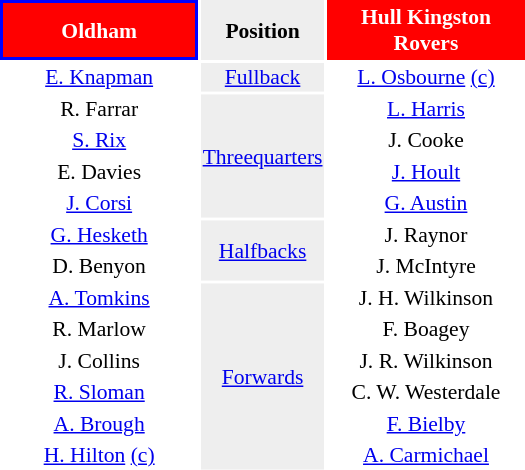<table style="float:right; font-size:90%; margin-left:1em; text-align:center">
<tr style="background:#f03;">
<th align="centre" style="width:126px; border:2px solid blue; background:red; color:white;">Oldham</th>
<th style="background:#eee; color:black;">Position</th>
<th align="centre"  style="width:126px; border:2px solid red; background:red; color:white;">Hull Kingston Rovers</th>
</tr>
<tr>
<td><a href='#'>E. Knapman</a></td>
<td style="background:#eee"><a href='#'>Fullback</a></td>
<td><a href='#'>L. Osbourne</a> <a href='#'>(c)</a></td>
</tr>
<tr>
<td>R. Farrar</td>
<td rowspan= "4" style="background:#eee; vertical-align: center;"><a href='#'>Threequarters</a></td>
<td><a href='#'>L. Harris</a></td>
</tr>
<tr>
<td><a href='#'>S. Rix</a></td>
<td>J. Cooke</td>
</tr>
<tr>
<td>E. Davies</td>
<td><a href='#'>J. Hoult</a></td>
</tr>
<tr>
<td><a href='#'>J. Corsi</a></td>
<td><a href='#'>G. Austin</a></td>
</tr>
<tr>
<td><a href='#'>G. Hesketh</a></td>
<td rowspan= "2" style="background:#eee; vertical-align: center;"><a href='#'>Halfbacks</a></td>
<td>J. Raynor</td>
</tr>
<tr>
<td>D. Benyon</td>
<td>J. McIntyre</td>
</tr>
<tr>
<td><a href='#'>A. Tomkins</a></td>
<td rowspan= "6" style="background:#eee; vertical-align: center;"><a href='#'>Forwards</a></td>
<td>J. H. Wilkinson</td>
</tr>
<tr>
<td>R. Marlow</td>
<td>F. Boagey</td>
</tr>
<tr>
<td>J. Collins</td>
<td>J. R. Wilkinson</td>
</tr>
<tr>
<td><a href='#'>R. Sloman</a></td>
<td>C. W. Westerdale</td>
</tr>
<tr>
<td><a href='#'>A. Brough</a></td>
<td><a href='#'>F. Bielby</a></td>
</tr>
<tr>
<td><a href='#'>H. Hilton</a> <a href='#'>(c)</a></td>
<td><a href='#'>A. Carmichael</a></td>
</tr>
</table>
